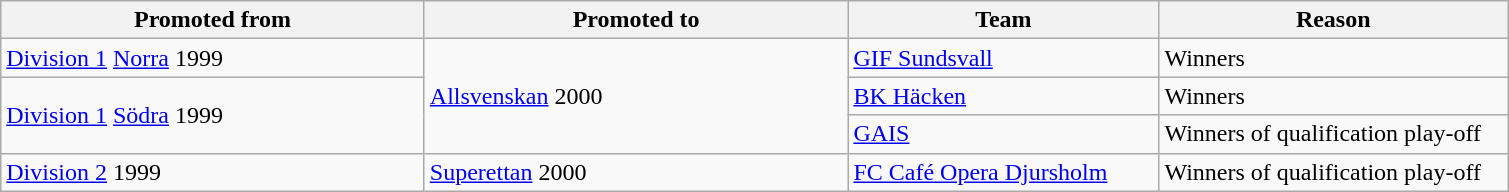<table class="wikitable" style="text-align: left">
<tr>
<th style="width: 275px;">Promoted from</th>
<th style="width: 275px;">Promoted to</th>
<th style="width: 200px;">Team</th>
<th style="width: 225px;">Reason</th>
</tr>
<tr>
<td><a href='#'>Division 1</a> <a href='#'>Norra</a> 1999</td>
<td rowspan=3><a href='#'>Allsvenskan</a> 2000</td>
<td><a href='#'>GIF Sundsvall</a></td>
<td>Winners</td>
</tr>
<tr>
<td rowspan=2><a href='#'>Division 1</a> <a href='#'>Södra</a> 1999</td>
<td><a href='#'>BK Häcken</a></td>
<td>Winners</td>
</tr>
<tr>
<td><a href='#'>GAIS</a></td>
<td>Winners of qualification play-off</td>
</tr>
<tr>
<td><a href='#'>Division 2</a> 1999</td>
<td><a href='#'>Superettan</a> 2000</td>
<td><a href='#'>FC Café Opera Djursholm</a></td>
<td>Winners of qualification play-off</td>
</tr>
</table>
